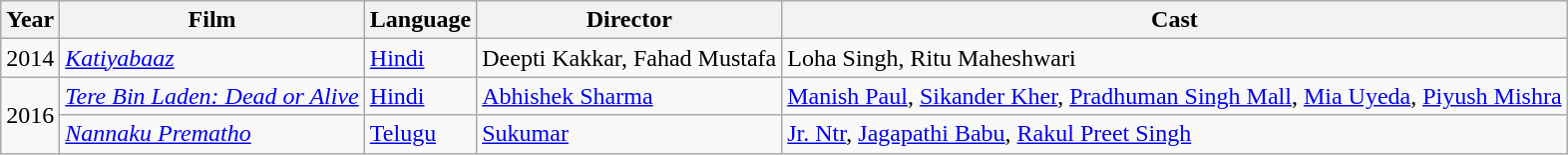<table class="wikitable">
<tr>
<th>Year</th>
<th>Film</th>
<th>Language</th>
<th>Director</th>
<th>Cast</th>
</tr>
<tr>
<td>2014</td>
<td><em><a href='#'>Katiyabaaz</a></em></td>
<td><a href='#'>Hindi</a></td>
<td>Deepti Kakkar, Fahad Mustafa</td>
<td>Loha Singh, Ritu Maheshwari</td>
</tr>
<tr>
<td rowspan="2">2016</td>
<td><em><a href='#'>Tere Bin Laden: Dead or Alive</a></em></td>
<td><a href='#'>Hindi</a></td>
<td><a href='#'>Abhishek Sharma</a></td>
<td><a href='#'>Manish Paul</a>, <a href='#'>Sikander Kher</a>, <a href='#'>Pradhuman Singh Mall</a>, <a href='#'>Mia Uyeda</a>, <a href='#'>Piyush Mishra</a></td>
</tr>
<tr>
<td><em><a href='#'>Nannaku Prematho</a></em></td>
<td><a href='#'>Telugu</a></td>
<td><a href='#'>Sukumar</a></td>
<td><a href='#'>Jr. Ntr</a>, <a href='#'>Jagapathi Babu</a>, <a href='#'>Rakul Preet Singh</a></td>
</tr>
</table>
